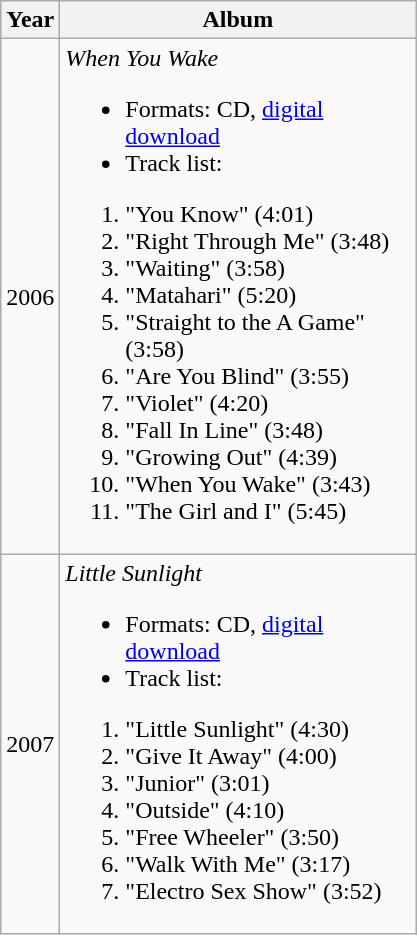<table class="wikitable" style="text-align:center;">
<tr>
<th>Year</th>
<th style="width:230px;">Album</th>
</tr>
<tr>
<td>2006</td>
<td align="left"><em>When You Wake</em><br><ul><li>Formats: CD, <a href='#'>digital download</a></li><li>Track list:</li></ul><ol><li>"You Know" (4:01)</li><li>"Right Through Me" (3:48)</li><li>"Waiting" (3:58)</li><li>"Matahari" (5:20)</li><li>"Straight to the A Game" (3:58)</li><li>"Are You Blind" (3:55)</li><li>"Violet" (4:20)</li><li>"Fall In Line" (3:48)</li><li>"Growing Out" (4:39)</li><li>"When You Wake" (3:43)</li><li>"The Girl and I" (5:45)</li></ol></td>
</tr>
<tr>
<td>2007</td>
<td align="left"><em>Little Sunlight</em><br><ul><li>Formats: CD, <a href='#'>digital download</a></li><li>Track list:</li></ul><ol><li>"Little Sunlight" (4:30)</li><li>"Give It Away" (4:00)</li><li>"Junior" (3:01)</li><li>"Outside" (4:10)</li><li>"Free Wheeler" (3:50)</li><li>"Walk With Me" (3:17)</li><li>"Electro Sex Show" (3:52)</li></ol></td>
</tr>
</table>
